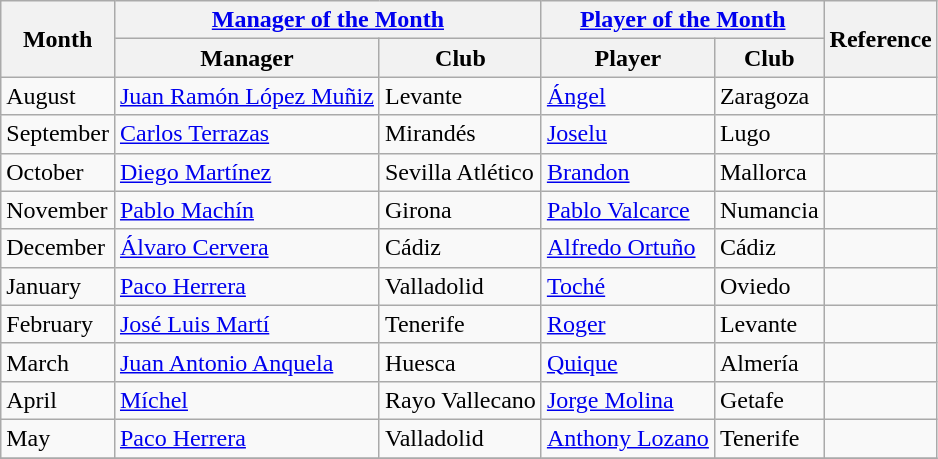<table class="wikitable">
<tr>
<th rowspan="2">Month</th>
<th colspan="2"><a href='#'>Manager of the Month</a></th>
<th colspan="2"><a href='#'>Player of the Month</a></th>
<th rowspan="2">Reference</th>
</tr>
<tr>
<th>Manager</th>
<th>Club</th>
<th>Player</th>
<th>Club</th>
</tr>
<tr>
<td>August</td>
<td> <a href='#'>Juan Ramón López Muñiz</a></td>
<td>Levante</td>
<td> <a href='#'>Ángel</a></td>
<td>Zaragoza</td>
<td align=center></td>
</tr>
<tr>
<td>September</td>
<td> <a href='#'>Carlos Terrazas</a></td>
<td>Mirandés</td>
<td> <a href='#'>Joselu</a></td>
<td>Lugo</td>
<td align=center></td>
</tr>
<tr>
<td>October</td>
<td> <a href='#'>Diego Martínez</a></td>
<td>Sevilla Atlético</td>
<td> <a href='#'>Brandon</a></td>
<td>Mallorca</td>
<td align=center></td>
</tr>
<tr>
<td>November</td>
<td> <a href='#'>Pablo Machín</a></td>
<td>Girona</td>
<td> <a href='#'>Pablo Valcarce</a></td>
<td>Numancia</td>
<td align=center></td>
</tr>
<tr>
<td>December</td>
<td> <a href='#'>Álvaro Cervera</a></td>
<td>Cádiz</td>
<td> <a href='#'>Alfredo Ortuño</a></td>
<td>Cádiz</td>
<td align=center></td>
</tr>
<tr>
<td>January</td>
<td> <a href='#'>Paco Herrera</a></td>
<td>Valladolid</td>
<td> <a href='#'>Toché</a></td>
<td>Oviedo</td>
<td align=center></td>
</tr>
<tr>
<td>February</td>
<td> <a href='#'>José Luis Martí</a></td>
<td>Tenerife</td>
<td> <a href='#'>Roger</a></td>
<td>Levante</td>
<td align=center></td>
</tr>
<tr>
<td>March</td>
<td> <a href='#'>Juan Antonio Anquela</a></td>
<td>Huesca</td>
<td> <a href='#'>Quique</a></td>
<td>Almería</td>
<td align=center></td>
</tr>
<tr>
<td>April</td>
<td> <a href='#'>Míchel</a></td>
<td>Rayo Vallecano</td>
<td> <a href='#'>Jorge Molina</a></td>
<td>Getafe</td>
<td align=center></td>
</tr>
<tr>
<td>May</td>
<td> <a href='#'>Paco Herrera</a></td>
<td>Valladolid</td>
<td> <a href='#'>Anthony Lozano</a></td>
<td>Tenerife</td>
<td align=center></td>
</tr>
<tr>
</tr>
</table>
